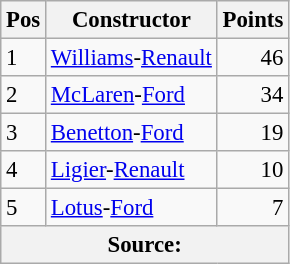<table class="wikitable" style="font-size: 95%;">
<tr>
<th>Pos</th>
<th>Constructor</th>
<th>Points</th>
</tr>
<tr>
<td>1</td>
<td> <a href='#'>Williams</a>-<a href='#'>Renault</a></td>
<td align="right">46</td>
</tr>
<tr>
<td>2</td>
<td> <a href='#'>McLaren</a>-<a href='#'>Ford</a></td>
<td align="right">34</td>
</tr>
<tr>
<td>3</td>
<td> <a href='#'>Benetton</a>-<a href='#'>Ford</a></td>
<td align="right">19</td>
</tr>
<tr>
<td>4</td>
<td> <a href='#'>Ligier</a>-<a href='#'>Renault</a></td>
<td align="right">10</td>
</tr>
<tr>
<td>5</td>
<td> <a href='#'>Lotus</a>-<a href='#'>Ford</a></td>
<td align="right">7</td>
</tr>
<tr>
<th colspan=4>Source: </th>
</tr>
</table>
